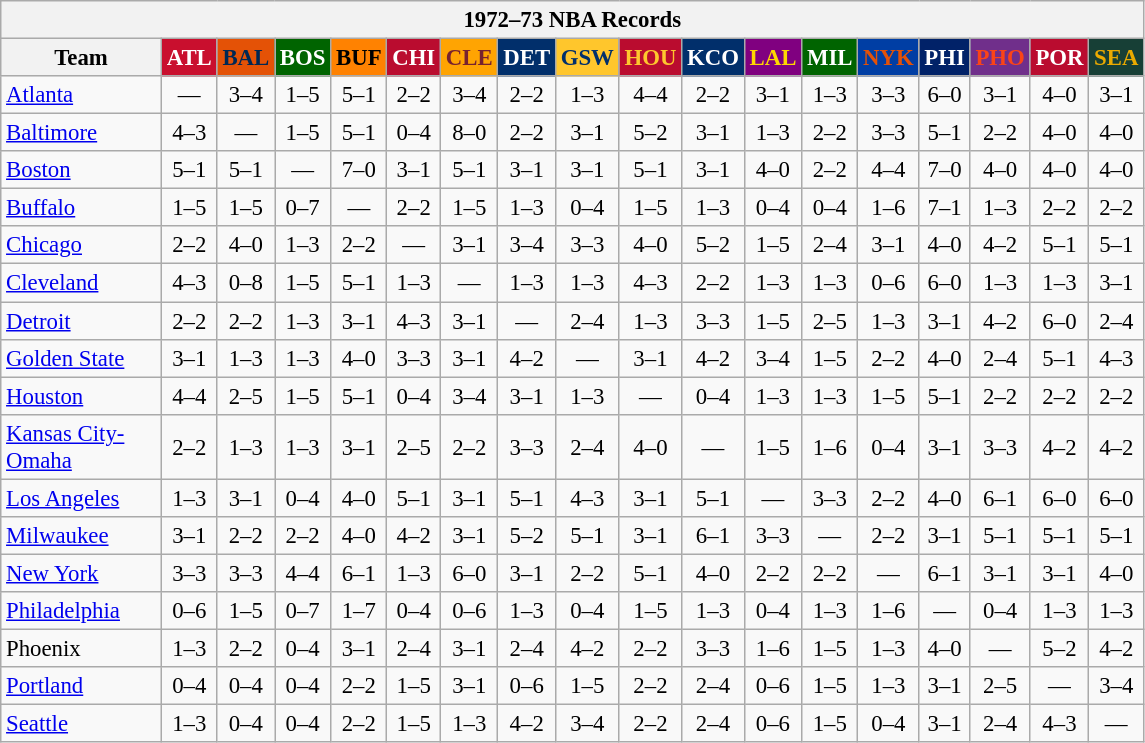<table class="wikitable" style="font-size:95%; text-align:center;">
<tr>
<th colspan=18>1972–73 NBA Records</th>
</tr>
<tr>
<th width=100>Team</th>
<th style="background:#C90F2E;color:#FFFFFF;width=35">ATL</th>
<th style="background:#E45206;color:#002854;width=35">BAL</th>
<th style="background:#006400;color:#FFFFFF;width=35">BOS</th>
<th style="background:#FF8201;color:#000000;width=35">BUF</th>
<th style="background:#BA0C2F;color:#FFFFFF;width=35">CHI</th>
<th style="background:#FFA402;color:#77222F;width=35">CLE</th>
<th style="background:#012F6B;color:#FFFFFF;width=35">DET</th>
<th style="background:#FFC62C;color:#012F6B;width=35">GSW</th>
<th style="background:#BA0C2F;color:#FEC72E;width=35">HOU</th>
<th style="background:#012F6B;color:#FFFFFF;width=35">KCO</th>
<th style="background:#800080;color:#FFD700;width=35">LAL</th>
<th style="background:#006400;color:#FFFFFF;width=35">MIL</th>
<th style="background:#003EA4;color:#E35208;width=35">NYK</th>
<th style="background:#012268;color:#FFFFFF;width=35">PHI</th>
<th style="background:#702F8B;color:#FA4417;width=35">PHO</th>
<th style="background:#BA0C2F;color:#FFFFFF;width=35">POR</th>
<th style="background:#173F36;color:#EBAA00;width=35">SEA</th>
</tr>
<tr>
<td style="text-align:left;"><a href='#'>Atlanta</a></td>
<td>—</td>
<td>3–4</td>
<td>1–5</td>
<td>5–1</td>
<td>2–2</td>
<td>3–4</td>
<td>2–2</td>
<td>1–3</td>
<td>4–4</td>
<td>2–2</td>
<td>3–1</td>
<td>1–3</td>
<td>3–3</td>
<td>6–0</td>
<td>3–1</td>
<td>4–0</td>
<td>3–1</td>
</tr>
<tr>
<td style="text-align:left;"><a href='#'>Baltimore</a></td>
<td>4–3</td>
<td>—</td>
<td>1–5</td>
<td>5–1</td>
<td>0–4</td>
<td>8–0</td>
<td>2–2</td>
<td>3–1</td>
<td>5–2</td>
<td>3–1</td>
<td>1–3</td>
<td>2–2</td>
<td>3–3</td>
<td>5–1</td>
<td>2–2</td>
<td>4–0</td>
<td>4–0</td>
</tr>
<tr>
<td style="text-align:left;"><a href='#'>Boston</a></td>
<td>5–1</td>
<td>5–1</td>
<td>—</td>
<td>7–0</td>
<td>3–1</td>
<td>5–1</td>
<td>3–1</td>
<td>3–1</td>
<td>5–1</td>
<td>3–1</td>
<td>4–0</td>
<td>2–2</td>
<td>4–4</td>
<td>7–0</td>
<td>4–0</td>
<td>4–0</td>
<td>4–0</td>
</tr>
<tr>
<td style="text-align:left;"><a href='#'>Buffalo</a></td>
<td>1–5</td>
<td>1–5</td>
<td>0–7</td>
<td>—</td>
<td>2–2</td>
<td>1–5</td>
<td>1–3</td>
<td>0–4</td>
<td>1–5</td>
<td>1–3</td>
<td>0–4</td>
<td>0–4</td>
<td>1–6</td>
<td>7–1</td>
<td>1–3</td>
<td>2–2</td>
<td>2–2</td>
</tr>
<tr>
<td style="text-align:left;"><a href='#'>Chicago</a></td>
<td>2–2</td>
<td>4–0</td>
<td>1–3</td>
<td>2–2</td>
<td>—</td>
<td>3–1</td>
<td>3–4</td>
<td>3–3</td>
<td>4–0</td>
<td>5–2</td>
<td>1–5</td>
<td>2–4</td>
<td>3–1</td>
<td>4–0</td>
<td>4–2</td>
<td>5–1</td>
<td>5–1</td>
</tr>
<tr>
<td style="text-align:left;"><a href='#'>Cleveland</a></td>
<td>4–3</td>
<td>0–8</td>
<td>1–5</td>
<td>5–1</td>
<td>1–3</td>
<td>—</td>
<td>1–3</td>
<td>1–3</td>
<td>4–3</td>
<td>2–2</td>
<td>1–3</td>
<td>1–3</td>
<td>0–6</td>
<td>6–0</td>
<td>1–3</td>
<td>1–3</td>
<td>3–1</td>
</tr>
<tr>
<td style="text-align:left;"><a href='#'>Detroit</a></td>
<td>2–2</td>
<td>2–2</td>
<td>1–3</td>
<td>3–1</td>
<td>4–3</td>
<td>3–1</td>
<td>—</td>
<td>2–4</td>
<td>1–3</td>
<td>3–3</td>
<td>1–5</td>
<td>2–5</td>
<td>1–3</td>
<td>3–1</td>
<td>4–2</td>
<td>6–0</td>
<td>2–4</td>
</tr>
<tr>
<td style="text-align:left;"><a href='#'>Golden State</a></td>
<td>3–1</td>
<td>1–3</td>
<td>1–3</td>
<td>4–0</td>
<td>3–3</td>
<td>3–1</td>
<td>4–2</td>
<td>—</td>
<td>3–1</td>
<td>4–2</td>
<td>3–4</td>
<td>1–5</td>
<td>2–2</td>
<td>4–0</td>
<td>2–4</td>
<td>5–1</td>
<td>4–3</td>
</tr>
<tr>
<td style="text-align:left;"><a href='#'>Houston</a></td>
<td>4–4</td>
<td>2–5</td>
<td>1–5</td>
<td>5–1</td>
<td>0–4</td>
<td>3–4</td>
<td>3–1</td>
<td>1–3</td>
<td>—</td>
<td>0–4</td>
<td>1–3</td>
<td>1–3</td>
<td>1–5</td>
<td>5–1</td>
<td>2–2</td>
<td>2–2</td>
<td>2–2</td>
</tr>
<tr>
<td style="text-align:left;"><a href='#'>Kansas City-Omaha</a></td>
<td>2–2</td>
<td>1–3</td>
<td>1–3</td>
<td>3–1</td>
<td>2–5</td>
<td>2–2</td>
<td>3–3</td>
<td>2–4</td>
<td>4–0</td>
<td>—</td>
<td>1–5</td>
<td>1–6</td>
<td>0–4</td>
<td>3–1</td>
<td>3–3</td>
<td>4–2</td>
<td>4–2</td>
</tr>
<tr>
<td style="text-align:left;"><a href='#'>Los Angeles</a></td>
<td>1–3</td>
<td>3–1</td>
<td>0–4</td>
<td>4–0</td>
<td>5–1</td>
<td>3–1</td>
<td>5–1</td>
<td>4–3</td>
<td>3–1</td>
<td>5–1</td>
<td>—</td>
<td>3–3</td>
<td>2–2</td>
<td>4–0</td>
<td>6–1</td>
<td>6–0</td>
<td>6–0</td>
</tr>
<tr>
<td style="text-align:left;"><a href='#'>Milwaukee</a></td>
<td>3–1</td>
<td>2–2</td>
<td>2–2</td>
<td>4–0</td>
<td>4–2</td>
<td>3–1</td>
<td>5–2</td>
<td>5–1</td>
<td>3–1</td>
<td>6–1</td>
<td>3–3</td>
<td>—</td>
<td>2–2</td>
<td>3–1</td>
<td>5–1</td>
<td>5–1</td>
<td>5–1</td>
</tr>
<tr>
<td style="text-align:left;"><a href='#'>New York</a></td>
<td>3–3</td>
<td>3–3</td>
<td>4–4</td>
<td>6–1</td>
<td>1–3</td>
<td>6–0</td>
<td>3–1</td>
<td>2–2</td>
<td>5–1</td>
<td>4–0</td>
<td>2–2</td>
<td>2–2</td>
<td>—</td>
<td>6–1</td>
<td>3–1</td>
<td>3–1</td>
<td>4–0</td>
</tr>
<tr>
<td style="text-align:left;"><a href='#'>Philadelphia</a></td>
<td>0–6</td>
<td>1–5</td>
<td>0–7</td>
<td>1–7</td>
<td>0–4</td>
<td>0–6</td>
<td>1–3</td>
<td>0–4</td>
<td>1–5</td>
<td>1–3</td>
<td>0–4</td>
<td>1–3</td>
<td>1–6</td>
<td>—</td>
<td>0–4</td>
<td>1–3</td>
<td>1–3</td>
</tr>
<tr>
<td style="text-align:left;">Phoenix</td>
<td>1–3</td>
<td>2–2</td>
<td>0–4</td>
<td>3–1</td>
<td>2–4</td>
<td>3–1</td>
<td>2–4</td>
<td>4–2</td>
<td>2–2</td>
<td>3–3</td>
<td>1–6</td>
<td>1–5</td>
<td>1–3</td>
<td>4–0</td>
<td>—</td>
<td>5–2</td>
<td>4–2</td>
</tr>
<tr>
<td style="text-align:left;"><a href='#'>Portland</a></td>
<td>0–4</td>
<td>0–4</td>
<td>0–4</td>
<td>2–2</td>
<td>1–5</td>
<td>3–1</td>
<td>0–6</td>
<td>1–5</td>
<td>2–2</td>
<td>2–4</td>
<td>0–6</td>
<td>1–5</td>
<td>1–3</td>
<td>3–1</td>
<td>2–5</td>
<td>—</td>
<td>3–4</td>
</tr>
<tr>
<td style="text-align:left;"><a href='#'>Seattle</a></td>
<td>1–3</td>
<td>0–4</td>
<td>0–4</td>
<td>2–2</td>
<td>1–5</td>
<td>1–3</td>
<td>4–2</td>
<td>3–4</td>
<td>2–2</td>
<td>2–4</td>
<td>0–6</td>
<td>1–5</td>
<td>0–4</td>
<td>3–1</td>
<td>2–4</td>
<td>4–3</td>
<td>—</td>
</tr>
</table>
